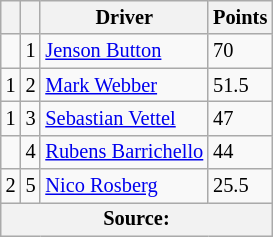<table class="wikitable" style="font-size: 85%;">
<tr>
<th></th>
<th></th>
<th>Driver</th>
<th>Points</th>
</tr>
<tr>
<td></td>
<td align="center">1</td>
<td> <a href='#'>Jenson Button</a></td>
<td>70</td>
</tr>
<tr>
<td> 1</td>
<td align="center">2</td>
<td> <a href='#'>Mark Webber</a></td>
<td>51.5</td>
</tr>
<tr>
<td> 1</td>
<td align="center">3</td>
<td> <a href='#'>Sebastian Vettel</a></td>
<td>47</td>
</tr>
<tr>
<td></td>
<td align="center">4</td>
<td> <a href='#'>Rubens Barrichello</a></td>
<td>44</td>
</tr>
<tr>
<td> 2</td>
<td align="center">5</td>
<td> <a href='#'>Nico Rosberg</a></td>
<td>25.5</td>
</tr>
<tr>
<th colspan=4>Source:</th>
</tr>
</table>
